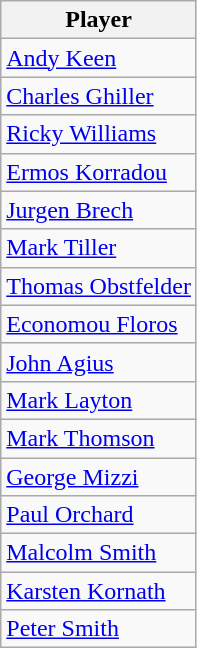<table class="wikitable">
<tr>
<th>Player</th>
</tr>
<tr>
<td> <a href='#'>Andy Keen</a></td>
</tr>
<tr>
<td> <a href='#'>Charles Ghiller</a></td>
</tr>
<tr>
<td> <a href='#'>Ricky Williams</a></td>
</tr>
<tr>
<td> <a href='#'>Ermos Korradou</a></td>
</tr>
<tr>
<td> <a href='#'>Jurgen Brech</a></td>
</tr>
<tr>
<td> <a href='#'>Mark Tiller</a></td>
</tr>
<tr>
<td> <a href='#'>Thomas Obstfelder</a></td>
</tr>
<tr>
<td> <a href='#'>Economou Floros</a></td>
</tr>
<tr>
<td> <a href='#'>John Agius</a></td>
</tr>
<tr>
<td> <a href='#'>Mark Layton</a></td>
</tr>
<tr>
<td> <a href='#'>Mark Thomson</a></td>
</tr>
<tr>
<td> <a href='#'>George Mizzi</a></td>
</tr>
<tr>
<td> <a href='#'>Paul Orchard</a></td>
</tr>
<tr>
<td> <a href='#'>Malcolm Smith</a></td>
</tr>
<tr>
<td> <a href='#'>Karsten Kornath</a></td>
</tr>
<tr>
<td> <a href='#'>Peter Smith</a></td>
</tr>
</table>
